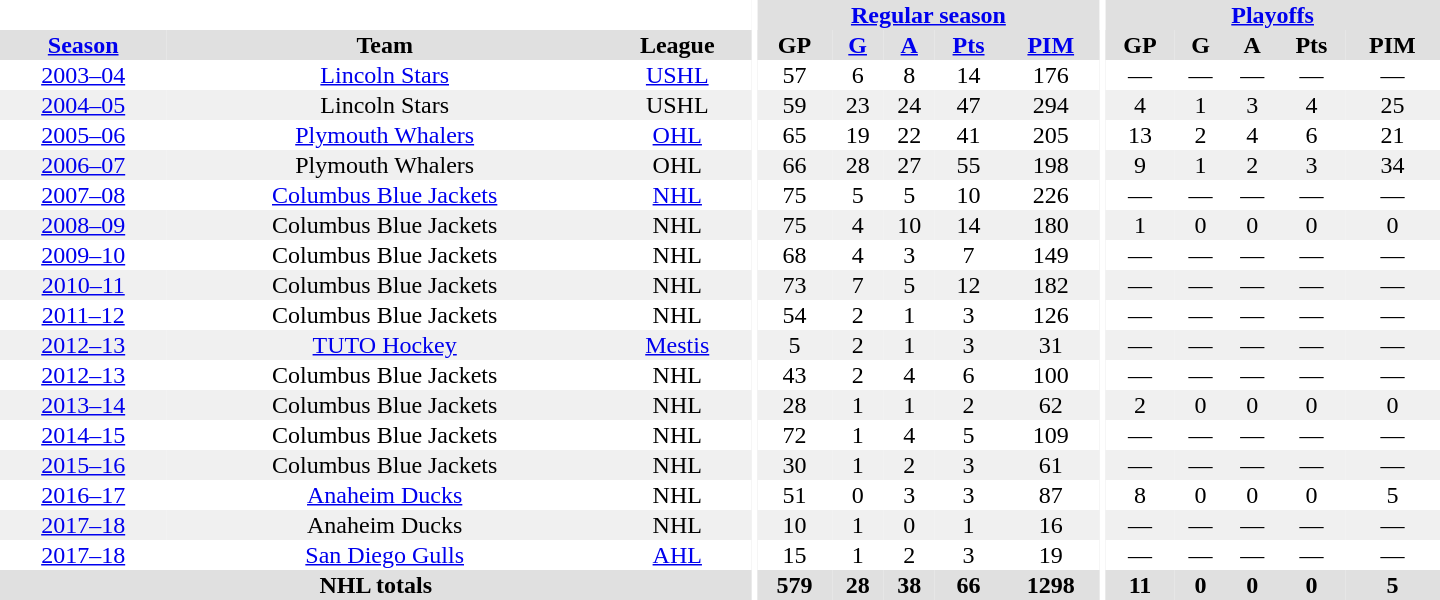<table border="0" cellpadding="1" cellspacing="0" style="text-align:center; width:60em">
<tr bgcolor="#e0e0e0">
<th colspan="3" bgcolor="#ffffff"></th>
<th rowspan="100" bgcolor="#ffffff"></th>
<th colspan="5"><a href='#'>Regular season</a></th>
<th rowspan="100" bgcolor="#ffffff"></th>
<th colspan="5"><a href='#'>Playoffs</a></th>
</tr>
<tr bgcolor="#e0e0e0">
<th><a href='#'>Season</a></th>
<th>Team</th>
<th>League</th>
<th>GP</th>
<th><a href='#'>G</a></th>
<th><a href='#'>A</a></th>
<th><a href='#'>Pts</a></th>
<th><a href='#'>PIM</a></th>
<th>GP</th>
<th>G</th>
<th>A</th>
<th>Pts</th>
<th>PIM</th>
</tr>
<tr>
<td><a href='#'>2003–04</a></td>
<td><a href='#'>Lincoln Stars</a></td>
<td><a href='#'>USHL</a></td>
<td>57</td>
<td>6</td>
<td>8</td>
<td>14</td>
<td>176</td>
<td>—</td>
<td>—</td>
<td>—</td>
<td>—</td>
<td>—</td>
</tr>
<tr bgcolor="#f0f0f0">
<td><a href='#'>2004–05</a></td>
<td>Lincoln Stars</td>
<td>USHL</td>
<td>59</td>
<td>23</td>
<td>24</td>
<td>47</td>
<td>294</td>
<td>4</td>
<td>1</td>
<td>3</td>
<td>4</td>
<td>25</td>
</tr>
<tr>
<td><a href='#'>2005–06</a></td>
<td><a href='#'>Plymouth Whalers</a></td>
<td><a href='#'>OHL</a></td>
<td>65</td>
<td>19</td>
<td>22</td>
<td>41</td>
<td>205</td>
<td>13</td>
<td>2</td>
<td>4</td>
<td>6</td>
<td>21</td>
</tr>
<tr bgcolor="#f0f0f0">
<td><a href='#'>2006–07</a></td>
<td>Plymouth Whalers</td>
<td>OHL</td>
<td>66</td>
<td>28</td>
<td>27</td>
<td>55</td>
<td>198</td>
<td>9</td>
<td>1</td>
<td>2</td>
<td>3</td>
<td>34</td>
</tr>
<tr>
<td><a href='#'>2007–08</a></td>
<td><a href='#'>Columbus Blue Jackets</a></td>
<td><a href='#'>NHL</a></td>
<td>75</td>
<td>5</td>
<td>5</td>
<td>10</td>
<td>226</td>
<td>—</td>
<td>—</td>
<td>—</td>
<td>—</td>
<td>—</td>
</tr>
<tr bgcolor="#f0f0f0">
<td><a href='#'>2008–09</a></td>
<td>Columbus Blue Jackets</td>
<td>NHL</td>
<td>75</td>
<td>4</td>
<td>10</td>
<td>14</td>
<td>180</td>
<td>1</td>
<td>0</td>
<td>0</td>
<td>0</td>
<td>0</td>
</tr>
<tr>
<td><a href='#'>2009–10</a></td>
<td>Columbus Blue Jackets</td>
<td>NHL</td>
<td>68</td>
<td>4</td>
<td>3</td>
<td>7</td>
<td>149</td>
<td>—</td>
<td>—</td>
<td>—</td>
<td>—</td>
<td>—</td>
</tr>
<tr bgcolor="#f0f0f0">
<td><a href='#'>2010–11</a></td>
<td>Columbus Blue Jackets</td>
<td>NHL</td>
<td>73</td>
<td>7</td>
<td>5</td>
<td>12</td>
<td>182</td>
<td>—</td>
<td>—</td>
<td>—</td>
<td>—</td>
<td>—</td>
</tr>
<tr>
<td><a href='#'>2011–12</a></td>
<td>Columbus Blue Jackets</td>
<td>NHL</td>
<td>54</td>
<td>2</td>
<td>1</td>
<td>3</td>
<td>126</td>
<td>—</td>
<td>—</td>
<td>—</td>
<td>—</td>
<td>—</td>
</tr>
<tr bgcolor="#f0f0f0">
<td><a href='#'>2012–13</a></td>
<td><a href='#'>TUTO Hockey</a></td>
<td><a href='#'>Mestis</a></td>
<td>5</td>
<td>2</td>
<td>1</td>
<td>3</td>
<td>31</td>
<td>—</td>
<td>—</td>
<td>—</td>
<td>—</td>
<td>—</td>
</tr>
<tr>
<td><a href='#'>2012–13</a></td>
<td>Columbus Blue Jackets</td>
<td>NHL</td>
<td>43</td>
<td>2</td>
<td>4</td>
<td>6</td>
<td>100</td>
<td>—</td>
<td>—</td>
<td>—</td>
<td>—</td>
<td>—</td>
</tr>
<tr bgcolor="#f0f0f0">
<td><a href='#'>2013–14</a></td>
<td>Columbus Blue Jackets</td>
<td>NHL</td>
<td>28</td>
<td>1</td>
<td>1</td>
<td>2</td>
<td>62</td>
<td>2</td>
<td>0</td>
<td>0</td>
<td>0</td>
<td>0</td>
</tr>
<tr>
<td><a href='#'>2014–15</a></td>
<td>Columbus Blue Jackets</td>
<td>NHL</td>
<td>72</td>
<td>1</td>
<td>4</td>
<td>5</td>
<td>109</td>
<td>—</td>
<td>—</td>
<td>—</td>
<td>—</td>
<td>—</td>
</tr>
<tr bgcolor="#f0f0f0">
<td><a href='#'>2015–16</a></td>
<td>Columbus Blue Jackets</td>
<td>NHL</td>
<td>30</td>
<td>1</td>
<td>2</td>
<td>3</td>
<td>61</td>
<td>—</td>
<td>—</td>
<td>—</td>
<td>—</td>
<td>—</td>
</tr>
<tr>
<td><a href='#'>2016–17</a></td>
<td><a href='#'>Anaheim Ducks</a></td>
<td>NHL</td>
<td>51</td>
<td>0</td>
<td>3</td>
<td>3</td>
<td>87</td>
<td>8</td>
<td>0</td>
<td>0</td>
<td>0</td>
<td>5</td>
</tr>
<tr bgcolor="#f0f0f0">
<td><a href='#'>2017–18</a></td>
<td>Anaheim Ducks</td>
<td>NHL</td>
<td>10</td>
<td>1</td>
<td>0</td>
<td>1</td>
<td>16</td>
<td>—</td>
<td>—</td>
<td>—</td>
<td>—</td>
<td>—</td>
</tr>
<tr>
<td><a href='#'>2017–18</a></td>
<td><a href='#'>San Diego Gulls</a></td>
<td><a href='#'>AHL</a></td>
<td>15</td>
<td>1</td>
<td>2</td>
<td>3</td>
<td>19</td>
<td>—</td>
<td>—</td>
<td>—</td>
<td>—</td>
<td>—</td>
</tr>
<tr bgcolor="#e0e0e0">
<th colspan="3">NHL totals</th>
<th>579</th>
<th>28</th>
<th>38</th>
<th>66</th>
<th>1298</th>
<th>11</th>
<th>0</th>
<th>0</th>
<th>0</th>
<th>5</th>
</tr>
</table>
